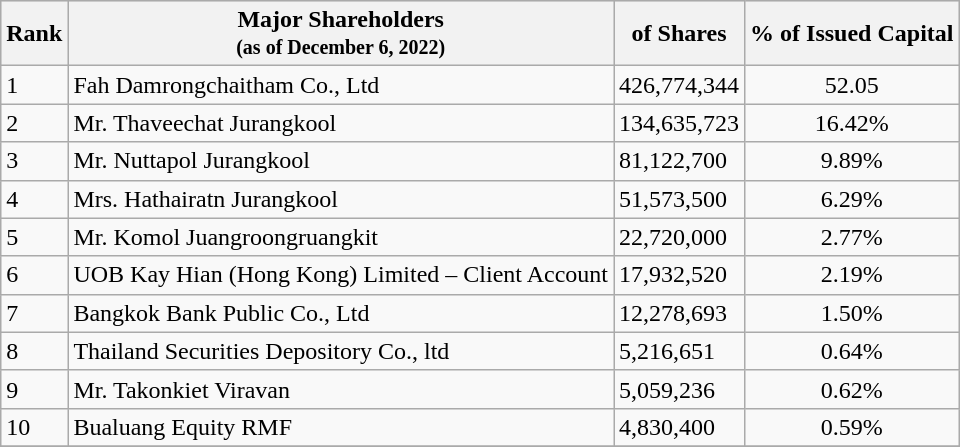<table class="wikitable">
<tr style="background:gainsboro">
<th>Rank</th>
<th>Major Shareholders<br><small>(as of December 6, 2022)</small></th>
<th> of Shares</th>
<th>% of Issued Capital</th>
</tr>
<tr>
<td>1</td>
<td>Fah Damrongchaitham Co., Ltd</td>
<td>426,774,344</td>
<td style="text-align: center;">52.05</td>
</tr>
<tr>
<td>2</td>
<td>Mr. Thaveechat Jurangkool</td>
<td>134,635,723</td>
<td style="text-align: center;">16.42%</td>
</tr>
<tr>
<td>3</td>
<td>Mr. Nuttapol Jurangkool</td>
<td>81,122,700</td>
<td style="text-align: center;">9.89%</td>
</tr>
<tr>
<td>4</td>
<td>Mrs. Hathairatn Jurangkool</td>
<td>51,573,500</td>
<td style="text-align: center;">6.29%</td>
</tr>
<tr>
<td>5</td>
<td>Mr. Komol Juangroongruangkit</td>
<td>22,720,000</td>
<td style="text-align: center;">2.77%</td>
</tr>
<tr>
<td>6</td>
<td>UOB Kay Hian (Hong Kong) Limited – Client Account</td>
<td>17,932,520</td>
<td style="text-align: center;">2.19%</td>
</tr>
<tr>
<td>7</td>
<td>Bangkok Bank Public Co., Ltd</td>
<td>12,278,693</td>
<td style="text-align: center;">1.50%</td>
</tr>
<tr>
<td>8</td>
<td>Thailand Securities Depository Co., ltd</td>
<td>5,216,651</td>
<td style="text-align: center;">0.64%</td>
</tr>
<tr>
<td>9</td>
<td>Mr. Takonkiet Viravan</td>
<td>5,059,236</td>
<td style="text-align: center;">0.62%</td>
</tr>
<tr>
<td>10</td>
<td>Bualuang Equity RMF</td>
<td>4,830,400</td>
<td style="text-align: center;">0.59%</td>
</tr>
<tr>
</tr>
</table>
